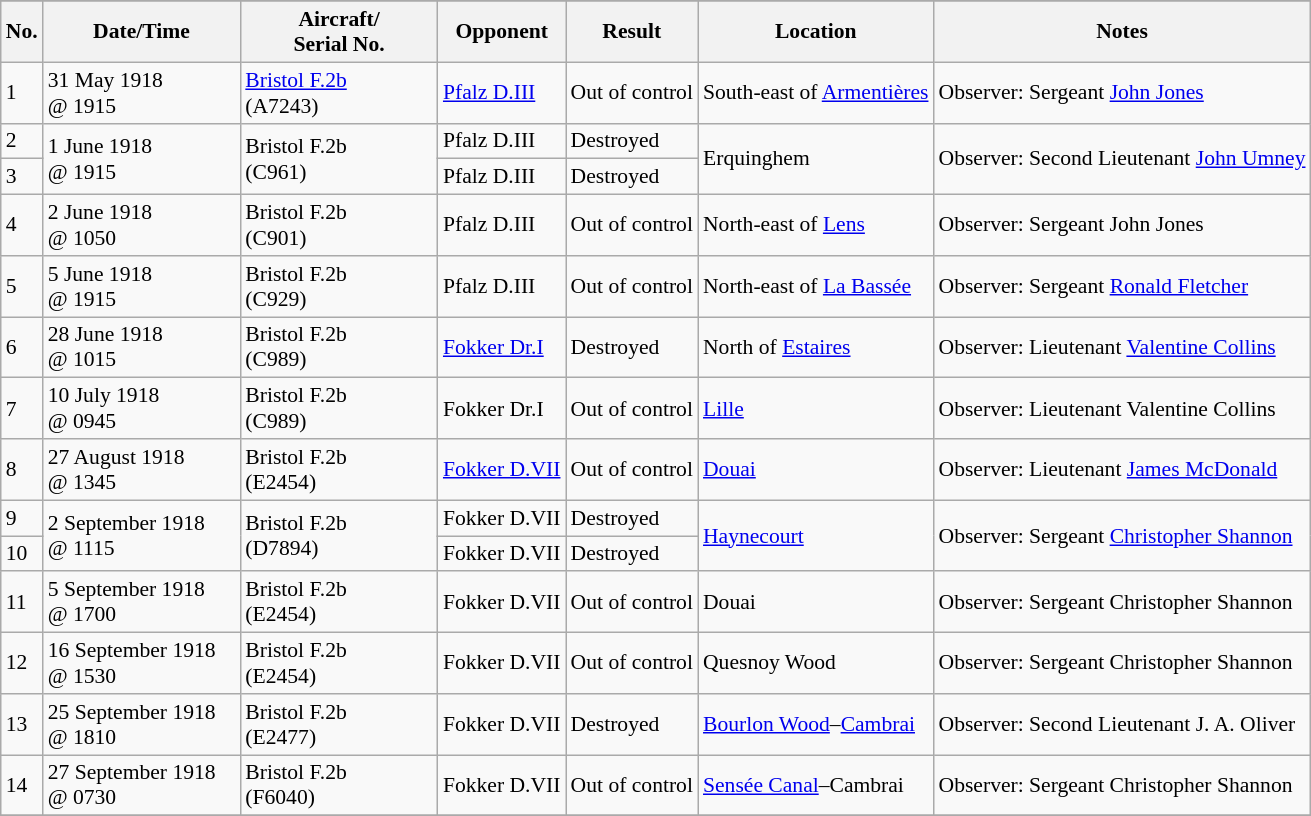<table class="wikitable" style="font-size:90%;">
<tr>
</tr>
<tr>
<th>No.</th>
<th width="125">Date/Time</th>
<th width="125">Aircraft/<br>Serial No.</th>
<th>Opponent</th>
<th>Result</th>
<th>Location</th>
<th>Notes</th>
</tr>
<tr>
<td>1</td>
<td>31 May 1918<br>@ 1915</td>
<td><a href='#'>Bristol F.2b</a><br>(A7243)</td>
<td><a href='#'>Pfalz D.III</a></td>
<td>Out of control</td>
<td>South-east of <a href='#'>Armentières</a></td>
<td>Observer: Sergeant <a href='#'>John Jones</a></td>
</tr>
<tr>
<td>2</td>
<td rowspan="2">1 June 1918<br>@ 1915</td>
<td rowspan="2">Bristol F.2b<br>(C961)</td>
<td>Pfalz D.III</td>
<td>Destroyed</td>
<td rowspan="2">Erquinghem</td>
<td rowspan="2">Observer: Second Lieutenant <a href='#'>John Umney</a></td>
</tr>
<tr>
<td>3</td>
<td>Pfalz D.III</td>
<td>Destroyed</td>
</tr>
<tr>
<td>4</td>
<td>2 June 1918<br>@ 1050</td>
<td>Bristol F.2b<br>(C901)</td>
<td>Pfalz D.III</td>
<td>Out of control</td>
<td>North-east of <a href='#'>Lens</a></td>
<td>Observer: Sergeant John Jones</td>
</tr>
<tr>
<td>5</td>
<td>5 June 1918<br>@ 1915</td>
<td>Bristol F.2b<br>(C929)</td>
<td>Pfalz D.III</td>
<td>Out of control</td>
<td>North-east of <a href='#'>La Bassée</a></td>
<td>Observer: Sergeant <a href='#'>Ronald Fletcher</a></td>
</tr>
<tr>
<td>6</td>
<td>28 June 1918<br>@ 1015</td>
<td>Bristol F.2b<br>(C989)</td>
<td><a href='#'>Fokker Dr.I</a></td>
<td>Destroyed</td>
<td>North of <a href='#'>Estaires</a></td>
<td>Observer: Lieutenant <a href='#'>Valentine Collins</a></td>
</tr>
<tr>
<td>7</td>
<td>10 July 1918<br>@ 0945</td>
<td>Bristol F.2b<br>(C989)</td>
<td>Fokker Dr.I</td>
<td>Out of control</td>
<td><a href='#'>Lille</a></td>
<td>Observer: Lieutenant Valentine Collins</td>
</tr>
<tr>
<td>8</td>
<td>27 August 1918<br>@ 1345</td>
<td>Bristol F.2b<br>(E2454)</td>
<td><a href='#'>Fokker D.VII</a></td>
<td>Out of control</td>
<td><a href='#'>Douai</a></td>
<td>Observer: Lieutenant <a href='#'>James McDonald</a></td>
</tr>
<tr>
<td>9</td>
<td rowspan="2">2 September 1918<br>@ 1115</td>
<td rowspan="2">Bristol F.2b<br>(D7894)</td>
<td>Fokker D.VII</td>
<td>Destroyed</td>
<td rowspan="2"><a href='#'>Haynecourt</a></td>
<td rowspan="2">Observer: Sergeant <a href='#'>Christopher Shannon</a></td>
</tr>
<tr>
<td>10</td>
<td>Fokker D.VII</td>
<td>Destroyed</td>
</tr>
<tr>
<td>11</td>
<td>5 September 1918<br>@ 1700</td>
<td>Bristol F.2b<br>(E2454)</td>
<td>Fokker D.VII</td>
<td>Out of control</td>
<td>Douai</td>
<td>Observer: Sergeant Christopher Shannon</td>
</tr>
<tr>
<td>12</td>
<td>16 September 1918<br>@ 1530</td>
<td>Bristol F.2b<br>(E2454)</td>
<td>Fokker D.VII</td>
<td>Out of control</td>
<td>Quesnoy Wood</td>
<td>Observer: Sergeant Christopher Shannon</td>
</tr>
<tr>
<td>13</td>
<td>25 September 1918<br>@ 1810</td>
<td>Bristol F.2b<br>(E2477)</td>
<td>Fokker D.VII</td>
<td>Destroyed</td>
<td><a href='#'>Bourlon Wood</a>–<a href='#'>Cambrai</a></td>
<td>Observer: Second Lieutenant J. A. Oliver</td>
</tr>
<tr>
<td>14</td>
<td>27 September 1918<br>@ 0730</td>
<td>Bristol F.2b<br>(F6040)</td>
<td>Fokker D.VII</td>
<td>Out of control</td>
<td><a href='#'>Sensée Canal</a>–Cambrai</td>
<td>Observer: Sergeant Christopher Shannon</td>
</tr>
<tr>
</tr>
</table>
